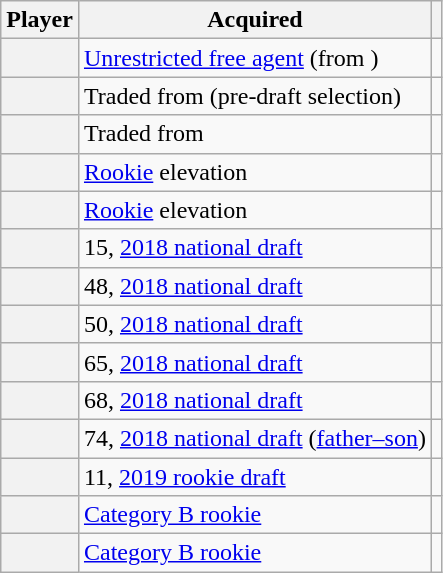<table class="wikitable plainrowheaders">
<tr>
<th scope="col">Player</th>
<th scope="col">Acquired</th>
<th scope="col"></th>
</tr>
<tr>
<th scope="row"></th>
<td><a href='#'>Unrestricted free agent</a> (from )</td>
<td align="center"></td>
</tr>
<tr>
<th scope="row"></th>
<td>Traded from  (pre-draft selection)</td>
<td align="center"></td>
</tr>
<tr>
<th scope="row"></th>
<td>Traded from </td>
<td align="center"></td>
</tr>
<tr>
<th scope="row"></th>
<td><a href='#'>Rookie</a> elevation</td>
<td align="center"></td>
</tr>
<tr>
<th scope="row"></th>
<td><a href='#'>Rookie</a> elevation</td>
<td align="center"></td>
</tr>
<tr>
<th scope="row"></th>
<td> 15, <a href='#'>2018 national draft</a></td>
<td align="center"></td>
</tr>
<tr>
<th scope="row"></th>
<td> 48, <a href='#'>2018 national draft</a></td>
<td align="center"></td>
</tr>
<tr>
<th scope="row"></th>
<td> 50, <a href='#'>2018 national draft</a></td>
<td align="center"></td>
</tr>
<tr>
<th scope="row"></th>
<td> 65, <a href='#'>2018 national draft</a></td>
<td align="center"></td>
</tr>
<tr>
<th scope="row"></th>
<td> 68, <a href='#'>2018 national draft</a></td>
<td align="center"></td>
</tr>
<tr>
<th scope="row"></th>
<td> 74, <a href='#'>2018 national draft</a> (<a href='#'>father–son</a>)</td>
<td align="center"></td>
</tr>
<tr>
<th scope="row"></th>
<td> 11, <a href='#'>2019 rookie draft</a></td>
<td align="center"></td>
</tr>
<tr>
<th scope="row"></th>
<td><a href='#'>Category B rookie</a></td>
<td align="center"></td>
</tr>
<tr>
<th scope="row"></th>
<td><a href='#'>Category B rookie</a></td>
<td align="center"></td>
</tr>
</table>
